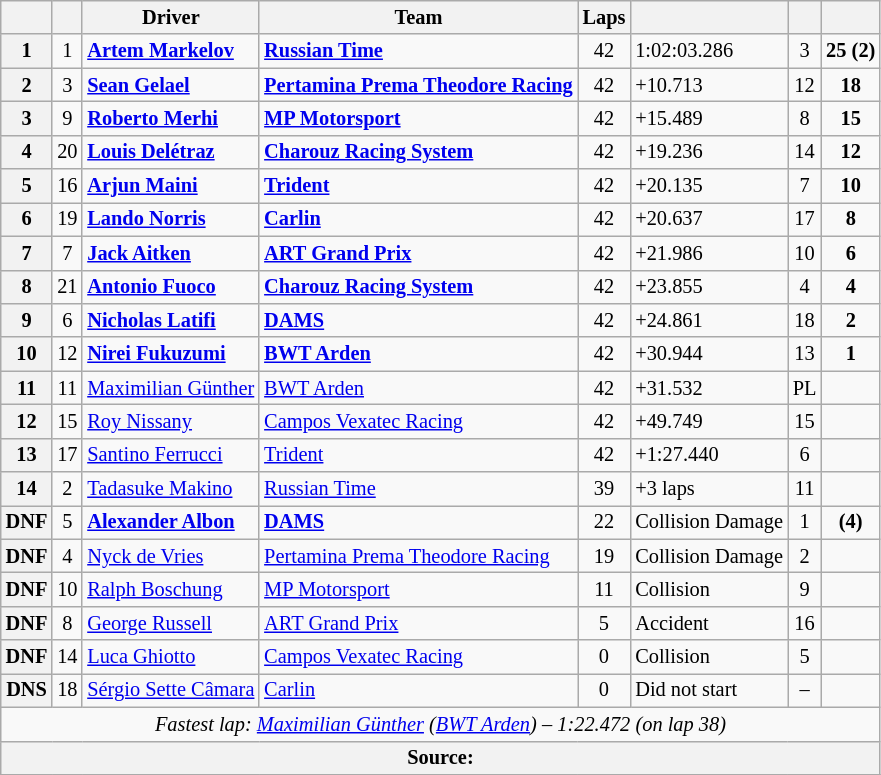<table class="wikitable" style="font-size:85%">
<tr>
<th scope="col"></th>
<th scope="col"></th>
<th scope="col">Driver</th>
<th scope="col">Team</th>
<th scope="col">Laps</th>
<th scope="col"></th>
<th scope="col"></th>
<th scope="col"></th>
</tr>
<tr>
<th scope="row">1</th>
<td align="center">1</td>
<td> <strong><a href='#'>Artem Markelov</a></strong></td>
<td><strong><a href='#'>Russian Time</a></strong></td>
<td align="center">42</td>
<td>1:02:03.286</td>
<td align="center">3</td>
<td align="center"><strong>25 (2)</strong></td>
</tr>
<tr>
<th scope="row">2</th>
<td align="center">3</td>
<td> <strong><a href='#'>Sean Gelael</a></strong></td>
<td><strong><a href='#'>Pertamina Prema Theodore Racing</a></strong></td>
<td align="center">42</td>
<td>+10.713</td>
<td align="center">12</td>
<td align="center"><strong>18</strong></td>
</tr>
<tr>
<th scope="row">3</th>
<td align="center">9</td>
<td> <strong><a href='#'>Roberto Merhi</a></strong></td>
<td><strong><a href='#'>MP Motorsport</a></strong></td>
<td align="center">42</td>
<td>+15.489</td>
<td align="center">8</td>
<td align="center"><strong>15</strong></td>
</tr>
<tr>
<th scope="row">4</th>
<td align="center">20</td>
<td> <strong><a href='#'>Louis Delétraz</a></strong></td>
<td><strong><a href='#'>Charouz Racing System</a></strong></td>
<td align="center">42</td>
<td>+19.236</td>
<td align="center">14</td>
<td align="center"><strong>12</strong></td>
</tr>
<tr>
<th scope="row">5</th>
<td align="center">16</td>
<td> <strong><a href='#'>Arjun Maini</a></strong></td>
<td><strong><a href='#'>Trident</a></strong></td>
<td align="center">42</td>
<td>+20.135</td>
<td align="center">7</td>
<td align="center"><strong>10</strong></td>
</tr>
<tr>
<th scope="row">6</th>
<td align="center">19</td>
<td> <strong><a href='#'>Lando Norris</a></strong></td>
<td><strong><a href='#'>Carlin</a></strong></td>
<td align="center">42</td>
<td>+20.637</td>
<td align="center">17</td>
<td align="center"><strong>8</strong></td>
</tr>
<tr>
<th scope="row">7</th>
<td align="center">7</td>
<td> <strong><a href='#'>Jack Aitken</a></strong></td>
<td><strong><a href='#'>ART Grand Prix</a></strong></td>
<td align="center">42</td>
<td>+21.986</td>
<td align="center">10</td>
<td align="center"><strong>6</strong></td>
</tr>
<tr>
<th scope="row">8</th>
<td align="center">21</td>
<td> <strong><a href='#'>Antonio Fuoco</a></strong></td>
<td><strong><a href='#'>Charouz Racing System</a></strong></td>
<td align="center">42</td>
<td>+23.855</td>
<td align="center">4</td>
<td align="center"><strong>4</strong></td>
</tr>
<tr>
<th scope="row">9</th>
<td align="center">6</td>
<td> <strong><a href='#'>Nicholas Latifi</a></strong></td>
<td><strong><a href='#'>DAMS</a></strong></td>
<td align="center">42</td>
<td>+24.861</td>
<td align="center">18</td>
<td align="center"><strong>2</strong></td>
</tr>
<tr>
<th scope="row">10</th>
<td align="center">12</td>
<td> <strong><a href='#'>Nirei Fukuzumi</a></strong></td>
<td><strong><a href='#'>BWT Arden</a></strong></td>
<td align="center">42</td>
<td>+30.944</td>
<td align="center">13</td>
<td align="center"><strong>1</strong></td>
</tr>
<tr>
<th scope="row">11</th>
<td align="center">11</td>
<td> <a href='#'>Maximilian Günther</a></td>
<td><a href='#'>BWT Arden</a></td>
<td align="center">42</td>
<td>+31.532</td>
<td align="center">PL</td>
<td align="center"></td>
</tr>
<tr>
<th scope="row">12</th>
<td align="center">15</td>
<td> <a href='#'>Roy Nissany</a></td>
<td><a href='#'>Campos Vexatec Racing</a></td>
<td align="center">42</td>
<td>+49.749</td>
<td align="center">15</td>
<td align="center"></td>
</tr>
<tr>
<th scope="row">13</th>
<td align="center">17</td>
<td> <a href='#'>Santino Ferrucci</a></td>
<td><a href='#'>Trident</a></td>
<td align="center">42</td>
<td>+1:27.440</td>
<td align="center">6</td>
<td align="center"></td>
</tr>
<tr>
<th scope="row">14</th>
<td align="center">2</td>
<td> <a href='#'>Tadasuke Makino</a></td>
<td><a href='#'>Russian Time</a></td>
<td align="center">39</td>
<td>+3 laps</td>
<td align="center">11</td>
<td align="center"></td>
</tr>
<tr>
<th scope="row">DNF</th>
<td align="center">5</td>
<td> <strong><a href='#'>Alexander Albon</a></strong></td>
<td><strong><a href='#'>DAMS</a></strong></td>
<td align="center">22</td>
<td>Collision Damage</td>
<td align="center">1</td>
<td align="center"><strong>(4)</strong></td>
</tr>
<tr>
<th scope="row">DNF</th>
<td align="center">4</td>
<td> <a href='#'>Nyck de Vries</a></td>
<td><a href='#'>Pertamina Prema Theodore Racing</a></td>
<td align="center">19</td>
<td>Collision Damage</td>
<td align="center">2</td>
<td align="center"></td>
</tr>
<tr>
<th scope="row">DNF</th>
<td align="center">10</td>
<td> <a href='#'>Ralph Boschung</a></td>
<td><a href='#'>MP Motorsport</a></td>
<td align="center">11</td>
<td>Collision</td>
<td align="center">9</td>
<td align="center"></td>
</tr>
<tr>
<th scope="row">DNF</th>
<td align="center">8</td>
<td> <a href='#'>George Russell</a></td>
<td><a href='#'>ART Grand Prix</a></td>
<td align="center">5</td>
<td>Accident</td>
<td align="center">16</td>
<td align="center"></td>
</tr>
<tr>
<th scope="row">DNF</th>
<td align="center">14</td>
<td> <a href='#'>Luca Ghiotto</a></td>
<td><a href='#'>Campos Vexatec Racing</a></td>
<td align="center">0</td>
<td>Collision</td>
<td align="center">5</td>
<td align="center"></td>
</tr>
<tr>
<th scope="row">DNS</th>
<td align="center">18</td>
<td> <a href='#'>Sérgio Sette Câmara</a></td>
<td><a href='#'>Carlin</a></td>
<td align="center">0</td>
<td>Did not start</td>
<td align="center">–</td>
<td align="center"></td>
</tr>
<tr>
<td colspan="8" align="center"><em>Fastest lap:  <a href='#'>Maximilian Günther</a> (<a href='#'>BWT Arden</a>) – 1:22.472 (on lap 38)</em></td>
</tr>
<tr>
<th colspan="8">Source:</th>
</tr>
<tr>
</tr>
</table>
